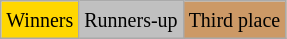<table class="wikitable">
<tr>
<td bgcolor=Gold><small>Winners</small></td>
<td style="background:Silver;"><small>Runners-up</small></td>
<td style="background:#CC9966;"><small>Third place</small></td>
</tr>
</table>
